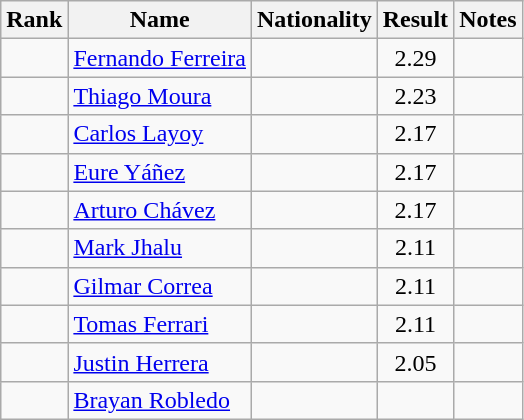<table class="wikitable sortable" style="text-align:center">
<tr>
<th>Rank</th>
<th>Name</th>
<th>Nationality</th>
<th>Result</th>
<th>Notes</th>
</tr>
<tr>
<td></td>
<td align=left><a href='#'>Fernando Ferreira</a></td>
<td align=left></td>
<td>2.29</td>
<td></td>
</tr>
<tr>
<td></td>
<td align=left><a href='#'>Thiago Moura</a></td>
<td align=left></td>
<td>2.23</td>
<td></td>
</tr>
<tr>
<td></td>
<td align=left><a href='#'>Carlos Layoy</a></td>
<td align=left></td>
<td>2.17</td>
<td></td>
</tr>
<tr>
<td></td>
<td align=left><a href='#'>Eure Yáñez</a></td>
<td align=left></td>
<td>2.17</td>
<td></td>
</tr>
<tr>
<td></td>
<td align=left><a href='#'>Arturo Chávez</a></td>
<td align=left></td>
<td>2.17</td>
<td></td>
</tr>
<tr>
<td></td>
<td align=left><a href='#'>Mark Jhalu</a></td>
<td align=left></td>
<td>2.11</td>
<td></td>
</tr>
<tr>
<td></td>
<td align=left><a href='#'>Gilmar Correa</a></td>
<td align=left></td>
<td>2.11</td>
<td></td>
</tr>
<tr>
<td></td>
<td align=left><a href='#'>Tomas Ferrari</a></td>
<td align=left></td>
<td>2.11</td>
<td></td>
</tr>
<tr>
<td></td>
<td align=left><a href='#'>Justin Herrera</a></td>
<td align=left></td>
<td>2.05</td>
<td></td>
</tr>
<tr>
<td></td>
<td align=left><a href='#'>Brayan Robledo</a></td>
<td align=left></td>
<td></td>
<td></td>
</tr>
</table>
